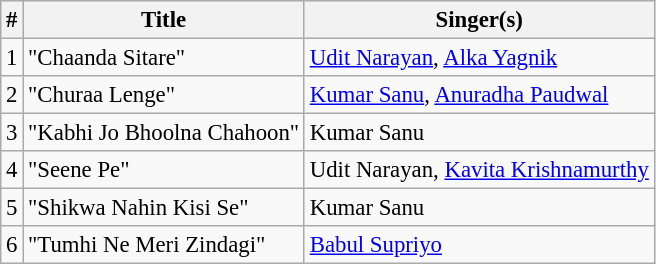<table class="wikitable" style="font-size:95%;">
<tr>
<th>#</th>
<th>Title</th>
<th>Singer(s)</th>
</tr>
<tr>
<td>1</td>
<td>"Chaanda Sitare"</td>
<td><a href='#'>Udit Narayan</a>, <a href='#'>Alka Yagnik</a></td>
</tr>
<tr>
<td>2</td>
<td>"Churaa Lenge"</td>
<td><a href='#'>Kumar Sanu</a>, <a href='#'>Anuradha Paudwal</a></td>
</tr>
<tr>
<td>3</td>
<td>"Kabhi Jo Bhoolna Chahoon"</td>
<td>Kumar Sanu</td>
</tr>
<tr>
<td>4</td>
<td>"Seene Pe"</td>
<td>Udit Narayan, <a href='#'>Kavita Krishnamurthy</a></td>
</tr>
<tr>
<td>5</td>
<td>"Shikwa Nahin Kisi Se"</td>
<td>Kumar Sanu</td>
</tr>
<tr>
<td>6</td>
<td>"Tumhi Ne Meri Zindagi"</td>
<td><a href='#'>Babul Supriyo</a></td>
</tr>
</table>
